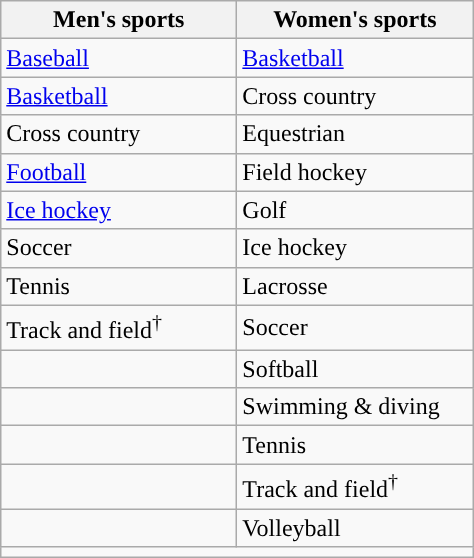<table class="wikitable" style="float:center; clear:left; margin:0 0 1em 1em;">
<tr>
<th width=150px>Men's sports</th>
<th width=150px>Women's sports</th>
</tr>
<tr>
<td><a href='#'>Baseball</a></td>
<td><a href='#'>Basketball</a></td>
</tr>
<tr>
<td><a href='#'>Basketball</a></td>
<td>Cross country</td>
</tr>
<tr>
<td>Cross country</td>
<td>Equestrian</td>
</tr>
<tr>
<td><a href='#'>Football</a></td>
<td>Field hockey</td>
</tr>
<tr>
<td><a href='#'>Ice hockey</a></td>
<td>Golf</td>
</tr>
<tr>
<td>Soccer</td>
<td>Ice hockey</td>
</tr>
<tr>
<td>Tennis</td>
<td>Lacrosse</td>
</tr>
<tr>
<td>Track and field<sup>†</sup></td>
<td>Soccer</td>
</tr>
<tr>
<td></td>
<td>Softball</td>
</tr>
<tr>
<td></td>
<td>Swimming & diving</td>
</tr>
<tr>
<td></td>
<td>Tennis</td>
</tr>
<tr>
<td></td>
<td>Track and field<sup>†</sup></td>
</tr>
<tr>
<td></td>
<td>Volleyball</td>
</tr>
<tr>
<td colspan="2"></td>
</tr>
</table>
